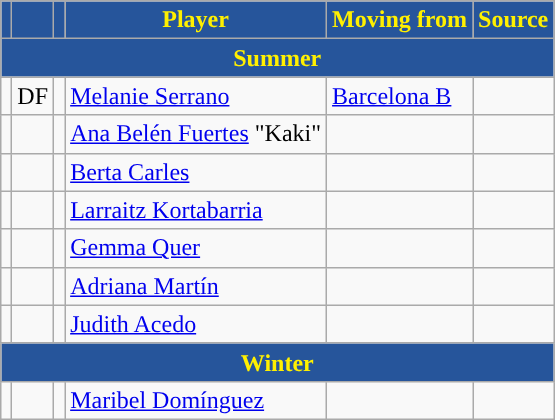<table class="wikitable plainrowheaders sortable" style="text-align:center">
<tr>
<th style="background:#26559B; color:#FFF000; "></th>
<th style="background:#26559B; color:#FFF000; "></th>
<th style="background:#26559B; color:#FFF000; "></th>
<th style="background:#26559B; color:#FFF000; ">Player</th>
<th style="background:#26559B; color:#FFF000; ">Moving from</th>
<th style="background:#26559B; color:#FFF000; ">Source</th>
</tr>
<tr>
<th colspan="6" style="background:#26559B; color:#FFF000; ">Summer</th>
</tr>
<tr>
<td></td>
<td>DF</td>
<td></td>
<td align="left"><a href='#'>Melanie Serrano</a></td>
<td align="left"><a href='#'>Barcelona B</a></td>
<td></td>
</tr>
<tr>
<td></td>
<td></td>
<td></td>
<td align="left"><a href='#'>Ana Belén Fuertes</a> "Kaki"</td>
<td align="left"></td>
<td></td>
</tr>
<tr>
<td></td>
<td></td>
<td></td>
<td align="left"><a href='#'>Berta Carles</a></td>
<td align="left"></td>
<td></td>
</tr>
<tr>
<td></td>
<td></td>
<td></td>
<td align="left"><a href='#'>Larraitz Kortabarria</a></td>
<td align="left"></td>
<td></td>
</tr>
<tr>
<td></td>
<td></td>
<td></td>
<td align="left"><a href='#'>Gemma Quer</a></td>
<td align="left"></td>
<td></td>
</tr>
<tr>
<td></td>
<td></td>
<td></td>
<td align="left"><a href='#'>Adriana Martín</a></td>
<td align="left"></td>
<td></td>
</tr>
<tr>
<td></td>
<td></td>
<td></td>
<td align="left"><a href='#'>Judith Acedo</a></td>
<td align="left"></td>
<td></td>
</tr>
<tr>
<th colspan="6" style="background:#26559B; color:#FFF000; ">Winter</th>
</tr>
<tr>
<td></td>
<td></td>
<td></td>
<td align="left"><a href='#'>Maribel Domínguez</a></td>
<td align="left"></td>
<td></td>
</tr>
</table>
